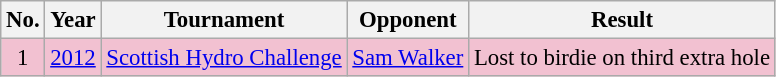<table class="wikitable" style="font-size:95%;">
<tr>
<th>No.</th>
<th>Year</th>
<th>Tournament</th>
<th>Opponent</th>
<th>Result</th>
</tr>
<tr style="background:#F2C1D1;">
<td align=center>1</td>
<td><a href='#'>2012</a></td>
<td><a href='#'>Scottish Hydro Challenge</a></td>
<td> <a href='#'>Sam Walker</a></td>
<td>Lost to birdie on third extra hole</td>
</tr>
</table>
